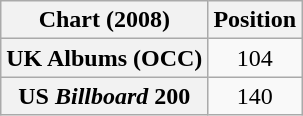<table class="wikitable sortable plainrowheaders" style="text-align:center">
<tr>
<th scope="col">Chart (2008)</th>
<th scope="col">Position</th>
</tr>
<tr>
<th scope="row">UK Albums (OCC)</th>
<td>104</td>
</tr>
<tr>
<th scope="row">US <em>Billboard</em> 200</th>
<td>140</td>
</tr>
</table>
